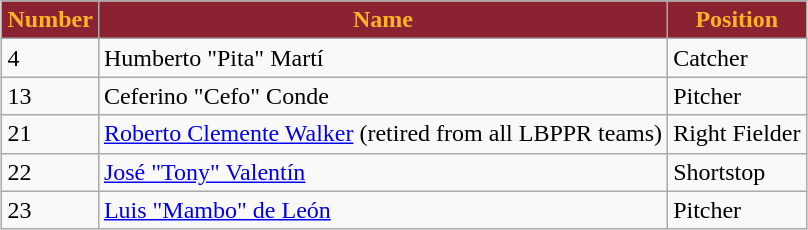<table class="wikitable" style="margin:1em auto;">
<tr>
<th scope="col" style="background-color:#8B2232; color:#FCB426;">Number</th>
<th scope="col" style="background-color:#8B2232; color:#FCB426;">Name</th>
<th scope="col" style="background-color:#8B2232; color:#FCB426;">Position</th>
</tr>
<tr>
<td>4</td>
<td>Humberto "Pita" Martí</td>
<td>Catcher</td>
</tr>
<tr>
<td>13</td>
<td>Ceferino "Cefo" Conde</td>
<td>Pitcher</td>
</tr>
<tr>
<td>21</td>
<td><a href='#'>Roberto Clemente Walker</a> (retired from all LBPPR teams)</td>
<td>Right Fielder</td>
</tr>
<tr>
<td>22</td>
<td><a href='#'>José "Tony" Valentín</a></td>
<td>Shortstop</td>
</tr>
<tr>
<td>23</td>
<td><a href='#'>Luis "Mambo" de León</a></td>
<td>Pitcher</td>
</tr>
</table>
